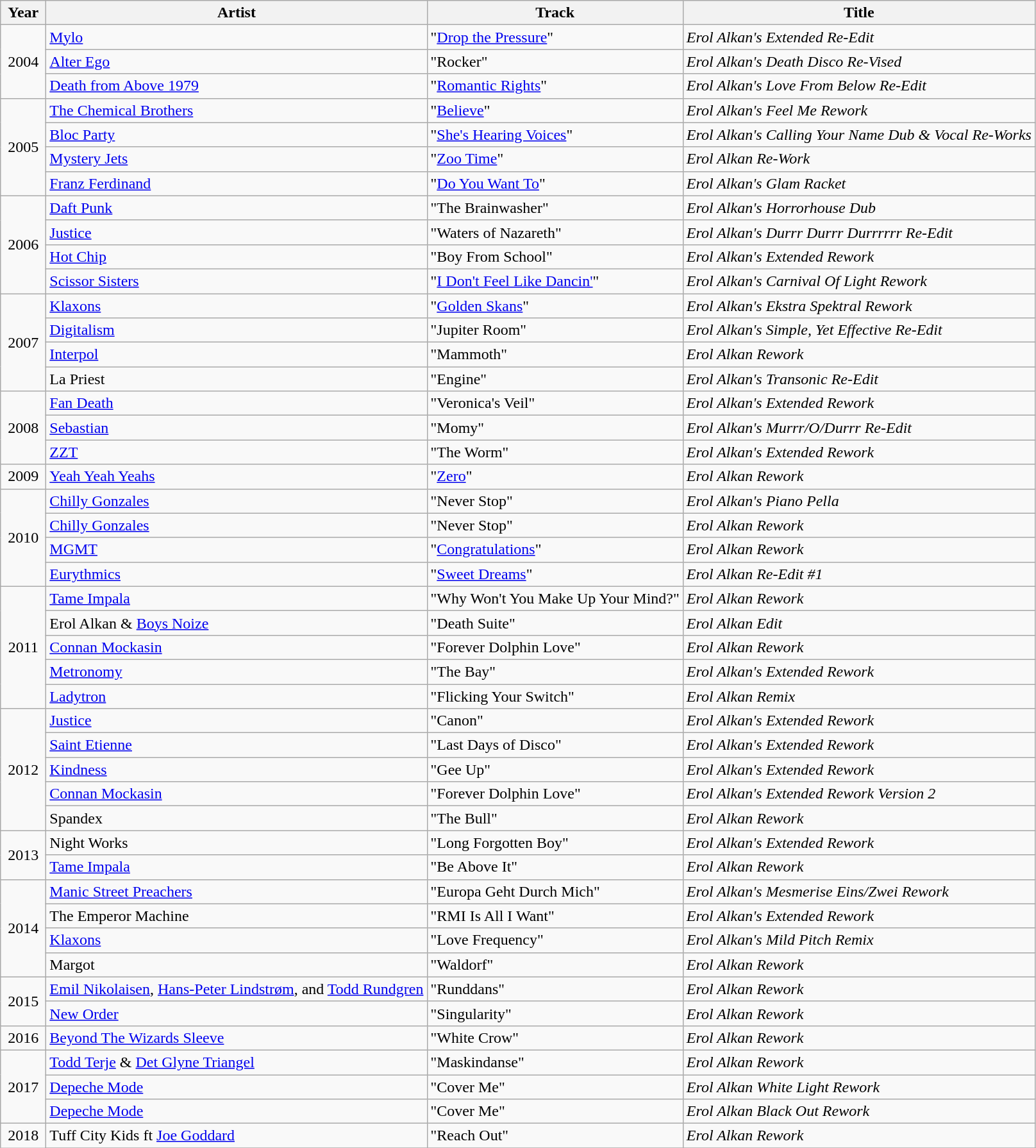<table class="wikitable">
<tr>
<th style="width:40px;">Year</th>
<th>Artist</th>
<th>Track</th>
<th>Title</th>
</tr>
<tr>
<td align="center" rowspan="3">2004</td>
<td><a href='#'>Mylo</a></td>
<td>"<a href='#'>Drop the Pressure</a>"</td>
<td><em>Erol Alkan's Extended Re-Edit</em></td>
</tr>
<tr>
<td><a href='#'>Alter Ego</a></td>
<td>"Rocker"</td>
<td><em>Erol Alkan's Death Disco Re-Vised</em></td>
</tr>
<tr>
<td><a href='#'>Death from Above 1979</a></td>
<td>"<a href='#'>Romantic Rights</a>"</td>
<td><em>Erol Alkan's Love From Below Re-Edit</em></td>
</tr>
<tr>
<td align="center" rowspan="4">2005</td>
<td><a href='#'>The Chemical Brothers</a></td>
<td>"<a href='#'>Believe</a>"</td>
<td><em>Erol Alkan's Feel Me Rework</em></td>
</tr>
<tr>
<td><a href='#'>Bloc Party</a></td>
<td>"<a href='#'>She's Hearing Voices</a>"</td>
<td><em>Erol Alkan's Calling Your Name Dub & Vocal Re-Works</em></td>
</tr>
<tr>
<td><a href='#'>Mystery Jets</a></td>
<td>"<a href='#'>Zoo Time</a>"</td>
<td><em>Erol Alkan Re-Work</em></td>
</tr>
<tr>
<td><a href='#'>Franz Ferdinand</a></td>
<td>"<a href='#'>Do You Want To</a>"</td>
<td><em>Erol Alkan's Glam Racket</em></td>
</tr>
<tr>
<td align="center" rowspan="4">2006</td>
<td><a href='#'>Daft Punk</a></td>
<td>"The Brainwasher"</td>
<td><em>Erol Alkan's Horrorhouse Dub</em></td>
</tr>
<tr>
<td><a href='#'>Justice</a></td>
<td>"Waters of Nazareth"</td>
<td><em>Erol Alkan's Durrr Durrr Durrrrrr Re-Edit</em></td>
</tr>
<tr>
<td><a href='#'>Hot Chip</a></td>
<td>"Boy From School"</td>
<td><em>Erol Alkan's Extended Rework</em></td>
</tr>
<tr>
<td><a href='#'>Scissor Sisters</a></td>
<td>"<a href='#'>I Don't Feel Like Dancin'</a>"</td>
<td><em>Erol Alkan's Carnival Of Light Rework</em></td>
</tr>
<tr>
<td align="center" rowspan="4">2007</td>
<td><a href='#'>Klaxons</a></td>
<td>"<a href='#'>Golden Skans</a>" </td>
<td><em>Erol Alkan's Ekstra Spektral Rework</em></td>
</tr>
<tr>
<td><a href='#'>Digitalism</a></td>
<td>"Jupiter Room"</td>
<td><em>Erol Alkan's Simple, Yet Effective Re-Edit</em></td>
</tr>
<tr>
<td><a href='#'>Interpol</a></td>
<td>"Mammoth"</td>
<td><em>Erol Alkan Rework</em></td>
</tr>
<tr>
<td>La Priest</td>
<td>"Engine"</td>
<td><em>Erol Alkan's Transonic Re-Edit</em></td>
</tr>
<tr>
<td align="center" rowspan="3">2008</td>
<td><a href='#'>Fan Death</a></td>
<td>"Veronica's Veil"</td>
<td><em>Erol Alkan's Extended Rework</em></td>
</tr>
<tr>
<td><a href='#'>Sebastian</a></td>
<td>"Momy"</td>
<td><em>Erol Alkan's Murrr/O/Durrr Re-Edit</em></td>
</tr>
<tr>
<td><a href='#'>ZZT</a></td>
<td>"The Worm"</td>
<td><em>Erol Alkan's Extended Rework</em></td>
</tr>
<tr>
<td align="center">2009</td>
<td><a href='#'>Yeah Yeah Yeahs</a></td>
<td>"<a href='#'>Zero</a>"</td>
<td><em>Erol Alkan Rework</em></td>
</tr>
<tr>
<td align="center" rowspan="4">2010</td>
<td><a href='#'>Chilly Gonzales</a></td>
<td>"Never Stop"</td>
<td><em>Erol Alkan's Piano Pella</em></td>
</tr>
<tr>
<td><a href='#'>Chilly Gonzales</a></td>
<td>"Never Stop"</td>
<td><em>Erol Alkan Rework</em></td>
</tr>
<tr>
<td><a href='#'>MGMT</a></td>
<td>"<a href='#'>Congratulations</a>"</td>
<td><em>Erol Alkan Rework</em></td>
</tr>
<tr>
<td><a href='#'>Eurythmics</a></td>
<td>"<a href='#'>Sweet Dreams</a>"</td>
<td><em>Erol Alkan Re-Edit #1</em></td>
</tr>
<tr>
<td align="center" rowspan="5">2011</td>
<td><a href='#'>Tame Impala</a></td>
<td>"Why Won't You Make Up Your Mind?"</td>
<td><em>Erol Alkan Rework</em></td>
</tr>
<tr>
<td>Erol Alkan & <a href='#'>Boys Noize</a></td>
<td>"Death Suite"</td>
<td><em>Erol Alkan Edit</em></td>
</tr>
<tr>
<td><a href='#'>Connan Mockasin</a></td>
<td>"Forever Dolphin Love"</td>
<td><em>Erol Alkan Rework</em></td>
</tr>
<tr>
<td><a href='#'>Metronomy</a></td>
<td>"The Bay"</td>
<td><em>Erol Alkan's Extended Rework</em></td>
</tr>
<tr>
<td><a href='#'>Ladytron</a></td>
<td>"Flicking Your Switch"</td>
<td><em>Erol Alkan Remix</em></td>
</tr>
<tr>
<td align="center" rowspan="5">2012</td>
<td><a href='#'>Justice</a></td>
<td>"Canon"</td>
<td><em>Erol Alkan's Extended Rework</em></td>
</tr>
<tr>
<td><a href='#'>Saint Etienne</a></td>
<td>"Last Days of Disco"</td>
<td><em>Erol Alkan's Extended Rework</em></td>
</tr>
<tr>
<td><a href='#'> Kindness</a></td>
<td>"Gee Up"</td>
<td><em>Erol Alkan's Extended Rework</em></td>
</tr>
<tr>
<td><a href='#'>Connan Mockasin</a></td>
<td>"Forever Dolphin Love"</td>
<td><em>Erol Alkan's Extended Rework Version 2</em></td>
</tr>
<tr>
<td>Spandex</td>
<td>"The Bull"</td>
<td><em>Erol Alkan Rework</em></td>
</tr>
<tr>
<td align="center" rowspan="2">2013</td>
<td>Night Works</td>
<td>"Long Forgotten Boy"</td>
<td><em>Erol Alkan's Extended Rework</em></td>
</tr>
<tr>
<td><a href='#'>Tame Impala</a></td>
<td>"Be Above It"</td>
<td><em>Erol Alkan Rework</em></td>
</tr>
<tr>
<td align="center" rowspan="4">2014</td>
<td><a href='#'>Manic Street Preachers</a></td>
<td>"Europa Geht Durch Mich"</td>
<td><em>Erol Alkan's Mesmerise Eins/Zwei Rework</em></td>
</tr>
<tr>
<td>The Emperor Machine</td>
<td>"RMI Is All I Want"</td>
<td><em>Erol Alkan's Extended Rework</em></td>
</tr>
<tr>
<td><a href='#'>Klaxons</a></td>
<td>"Love Frequency"</td>
<td><em>Erol Alkan's Mild Pitch Remix</em></td>
</tr>
<tr>
<td>Margot</td>
<td>"Waldorf"</td>
<td><em>Erol Alkan Rework</em></td>
</tr>
<tr>
<td align="center" rowspan="2">2015</td>
<td><a href='#'>Emil Nikolaisen</a>, <a href='#'>Hans-Peter Lindstrøm</a>, and <a href='#'>Todd Rundgren</a></td>
<td>"Runddans"</td>
<td><em>Erol Alkan Rework</em></td>
</tr>
<tr>
<td><a href='#'>New Order</a></td>
<td>"Singularity"</td>
<td><em>Erol Alkan Rework</em></td>
</tr>
<tr>
<td align="center" rowspan="1">2016</td>
<td><a href='#'>Beyond The Wizards Sleeve</a></td>
<td>"White Crow"</td>
<td><em>Erol Alkan Rework</em></td>
</tr>
<tr>
<td align="center" rowspan="3">2017</td>
<td><a href='#'>Todd Terje</a> & <a href='#'>Det Glyne Triangel</a></td>
<td>"Maskindanse"</td>
<td><em>Erol Alkan Rework</em></td>
</tr>
<tr>
<td><a href='#'>Depeche Mode</a></td>
<td>"Cover Me"</td>
<td><em>Erol Alkan White Light Rework</em></td>
</tr>
<tr>
<td><a href='#'>Depeche Mode</a></td>
<td>"Cover Me"</td>
<td><em>Erol Alkan Black Out Rework</em></td>
</tr>
<tr>
<td align="center" rowspan="3">2018</td>
<td>Tuff City Kids ft <a href='#'>Joe Goddard</a></td>
<td>"Reach Out"</td>
<td><em>Erol Alkan Rework</em></td>
</tr>
<tr>
</tr>
</table>
